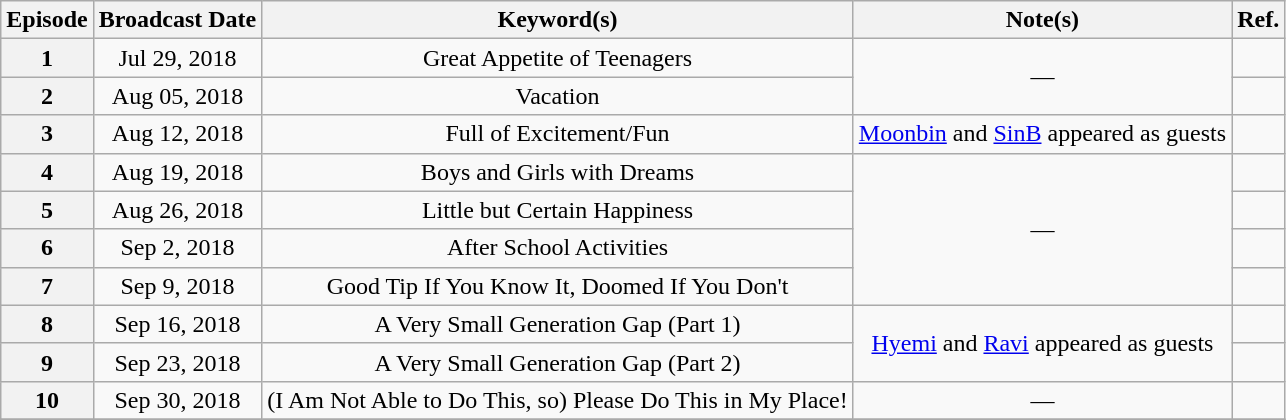<table class="wikitable">
<tr>
<th>Episode</th>
<th>Broadcast Date</th>
<th>Keyword(s)</th>
<th>Note(s)</th>
<th>Ref.</th>
</tr>
<tr style="text-align:center;">
<th>1</th>
<td>Jul 29, 2018</td>
<td>Great Appetite of Teenagers</td>
<td rowspan="2">—</td>
<td></td>
</tr>
<tr style="text-align:center;">
<th>2</th>
<td>Aug 05, 2018</td>
<td>Vacation</td>
<td></td>
</tr>
<tr style="text-align:center;">
<th>3</th>
<td>Aug 12, 2018</td>
<td>Full of Excitement/Fun</td>
<td><a href='#'>Moonbin</a> and <a href='#'>SinB</a> appeared as guests</td>
<td></td>
</tr>
<tr style="text-align:center;">
<th>4</th>
<td>Aug 19, 2018</td>
<td>Boys and Girls with Dreams</td>
<td rowspan="4">—</td>
<td></td>
</tr>
<tr style="text-align:center;">
<th>5</th>
<td>Aug 26, 2018</td>
<td>Little but Certain Happiness</td>
<td></td>
</tr>
<tr style="text-align:center;">
<th>6</th>
<td>Sep 2, 2018</td>
<td>After School Activities</td>
<td></td>
</tr>
<tr style="text-align:center;">
<th>7</th>
<td>Sep 9, 2018</td>
<td>Good Tip If You Know It, Doomed If You Don't</td>
<td></td>
</tr>
<tr style="text-align:center;">
<th>8</th>
<td>Sep 16, 2018</td>
<td>A Very Small Generation Gap (Part 1)</td>
<td rowspan="2"><a href='#'>Hyemi</a> and <a href='#'>Ravi</a> appeared as guests</td>
<td></td>
</tr>
<tr style="text-align:center;">
<th>9</th>
<td>Sep 23, 2018</td>
<td>A Very Small Generation Gap (Part 2)</td>
<td></td>
</tr>
<tr style="text-align:center;">
<th>10</th>
<td>Sep 30, 2018</td>
<td>(I Am Not Able to Do This, so) Please Do This in My Place!</td>
<td>—</td>
<td></td>
</tr>
<tr style="text-align:center;">
</tr>
</table>
